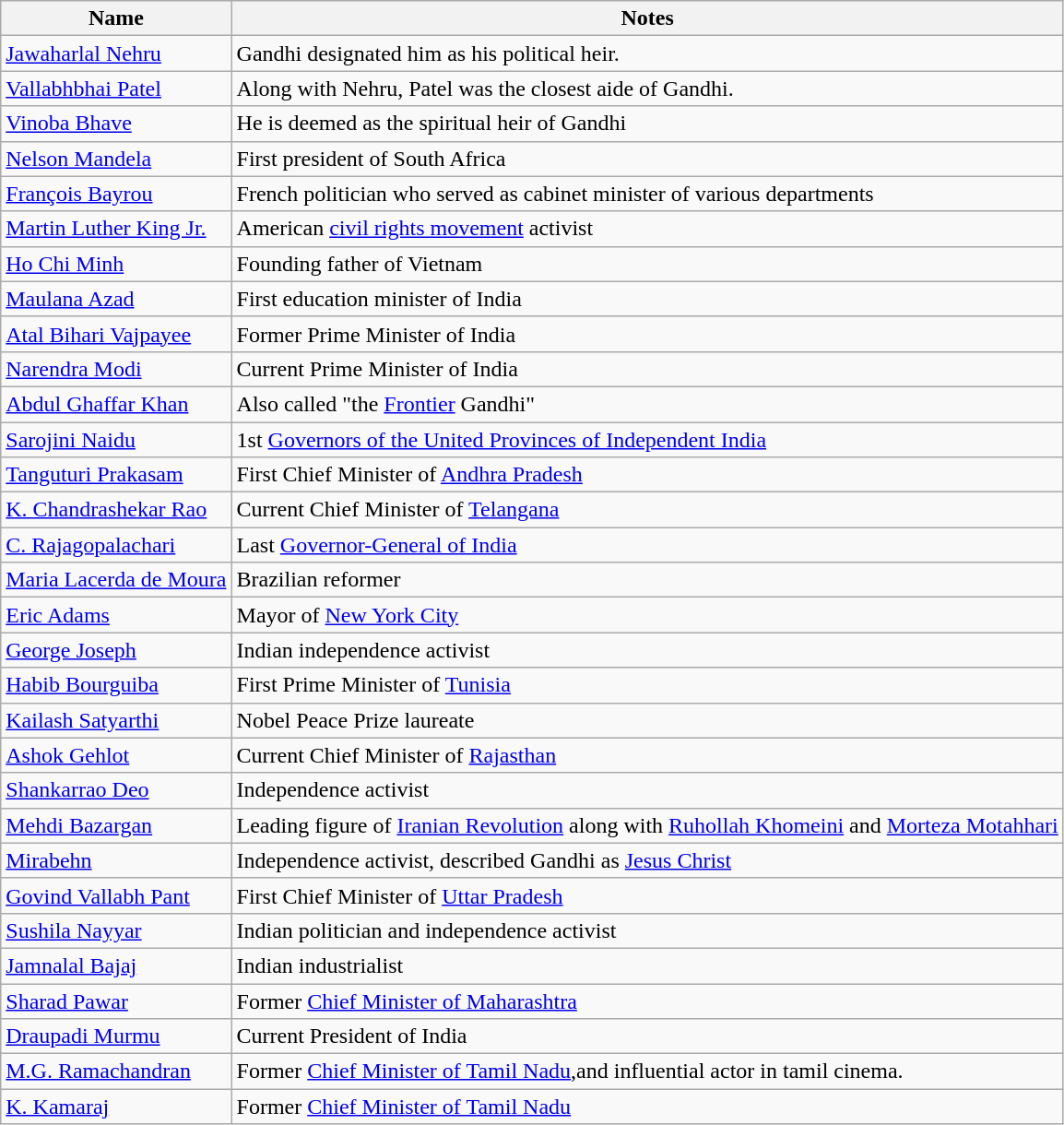<table class="wikitable">
<tr>
<th>Name</th>
<th>Notes</th>
</tr>
<tr>
<td><a href='#'>Jawaharlal Nehru</a></td>
<td>Gandhi designated him as his political heir.</td>
</tr>
<tr>
<td><a href='#'>Vallabhbhai Patel</a></td>
<td>Along with Nehru, Patel was the closest aide of Gandhi.</td>
</tr>
<tr>
<td><a href='#'>Vinoba Bhave</a></td>
<td>He is deemed as the spiritual heir of Gandhi</td>
</tr>
<tr>
<td><a href='#'>Nelson Mandela</a></td>
<td>First president of South Africa</td>
</tr>
<tr>
<td><a href='#'>François Bayrou</a></td>
<td>French politician who served as cabinet minister of various departments </td>
</tr>
<tr>
<td><a href='#'>Martin Luther King Jr.</a></td>
<td>American <a href='#'>civil rights movement</a> activist</td>
</tr>
<tr>
<td><a href='#'>Ho Chi Minh</a></td>
<td>Founding father of Vietnam</td>
</tr>
<tr>
<td><a href='#'>Maulana Azad</a></td>
<td>First education minister of India</td>
</tr>
<tr>
<td><a href='#'>Atal Bihari Vajpayee</a></td>
<td>Former Prime Minister of India </td>
</tr>
<tr>
<td><a href='#'>Narendra Modi</a></td>
<td>Current Prime Minister of India </td>
</tr>
<tr>
<td><a href='#'>Abdul Ghaffar Khan</a></td>
<td>Also called "the <a href='#'>Frontier</a> Gandhi"</td>
</tr>
<tr>
<td><a href='#'>Sarojini Naidu</a></td>
<td>1st <a href='#'>Governors of the United Provinces of Independent India</a></td>
</tr>
<tr>
<td><a href='#'>Tanguturi Prakasam</a></td>
<td>First Chief Minister of <a href='#'>Andhra Pradesh</a></td>
</tr>
<tr>
<td><a href='#'>K. Chandrashekar Rao</a></td>
<td>Current Chief Minister of <a href='#'>Telangana</a></td>
</tr>
<tr>
<td><a href='#'>C. Rajagopalachari</a></td>
<td>Last <a href='#'>Governor-General of India</a></td>
</tr>
<tr>
<td><a href='#'>Maria Lacerda de Moura</a></td>
<td>Brazilian reformer</td>
</tr>
<tr>
<td><a href='#'>Eric Adams</a></td>
<td>Mayor of <a href='#'>New York City</a></td>
</tr>
<tr>
<td><a href='#'>George Joseph</a></td>
<td>Indian independence activist</td>
</tr>
<tr>
<td><a href='#'>Habib Bourguiba</a></td>
<td>First Prime Minister of <a href='#'>Tunisia</a></td>
</tr>
<tr>
<td><a href='#'>Kailash Satyarthi</a></td>
<td>Nobel Peace Prize laureate</td>
</tr>
<tr>
<td><a href='#'>Ashok Gehlot</a></td>
<td>Current Chief Minister of <a href='#'>Rajasthan</a></td>
</tr>
<tr>
<td><a href='#'>Shankarrao Deo</a></td>
<td>Independence activist</td>
</tr>
<tr>
<td><a href='#'>Mehdi Bazargan</a></td>
<td>Leading figure of <a href='#'>Iranian Revolution</a> along with <a href='#'>Ruhollah Khomeini</a> and <a href='#'>Morteza Motahhari</a></td>
</tr>
<tr>
<td><a href='#'>Mirabehn</a></td>
<td>Independence activist, described Gandhi as <a href='#'>Jesus Christ</a></td>
</tr>
<tr>
<td><a href='#'>Govind Vallabh Pant</a></td>
<td>First Chief Minister of <a href='#'>Uttar Pradesh</a></td>
</tr>
<tr>
<td><a href='#'>Sushila Nayyar</a></td>
<td>Indian politician and independence activist</td>
</tr>
<tr>
<td><a href='#'>Jamnalal Bajaj</a></td>
<td>Indian industrialist</td>
</tr>
<tr>
<td><a href='#'>Sharad Pawar</a></td>
<td>Former <a href='#'>Chief Minister of Maharashtra</a></td>
</tr>
<tr>
<td><a href='#'>Draupadi Murmu</a></td>
<td>Current President of India</td>
</tr>
<tr>
<td><a href='#'>M.G. Ramachandran</a></td>
<td>Former <a href='#'>Chief Minister of Tamil Nadu</a>,and influential actor in tamil cinema.</td>
</tr>
<tr>
<td><a href='#'>K. Kamaraj</a></td>
<td>Former <a href='#'>Chief Minister of Tamil Nadu</a></td>
</tr>
</table>
